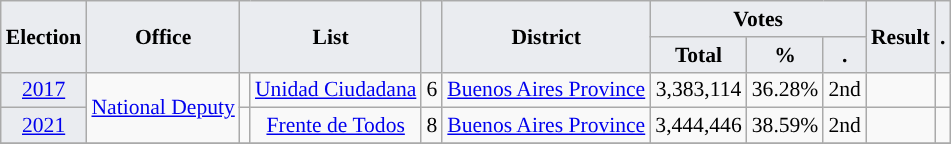<table class="wikitable" style="font-size:90%; text-align:center;">
<tr>
<th style="background-color:#EAECF0;" rowspan=2>Election</th>
<th style="background-color:#EAECF0;" rowspan=2>Office</th>
<th style="background-color:#EAECF0;" colspan=2 rowspan=2>List</th>
<th style="background-color:#EAECF0;" rowspan=2></th>
<th style="background-color:#EAECF0;" rowspan=2>District</th>
<th style="background-color:#EAECF0;" colspan=3>Votes</th>
<th style="background-color:#EAECF0;" rowspan=2>Result</th>
<th style="background-color:#EAECF0;" rowspan=2>.</th>
</tr>
<tr>
<th style="background-color:#EAECF0;">Total</th>
<th style="background-color:#EAECF0;">%</th>
<th style="background-color:#EAECF0;">.</th>
</tr>
<tr>
<td style="background-color:#EAECF0;"><a href='#'>2017</a></td>
<td rowspan="2"><a href='#'>National Deputy</a></td>
<td style="background-color:"></td>
<td><a href='#'>Unidad Ciudadana</a></td>
<td>6</td>
<td><a href='#'>Buenos Aires Province</a></td>
<td>3,383,114</td>
<td>36.28%</td>
<td>2nd</td>
<td></td>
<td></td>
</tr>
<tr>
<td style="background-color:#EAECF0;"><a href='#'>2021</a></td>
<td style="background-color:"></td>
<td><a href='#'>Frente de Todos</a></td>
<td>8</td>
<td><a href='#'>Buenos Aires Province</a></td>
<td>3,444,446</td>
<td>38.59%</td>
<td>2nd</td>
<td></td>
<td></td>
</tr>
<tr>
</tr>
</table>
